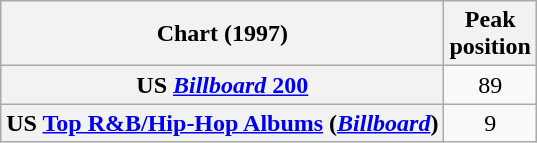<table class="wikitable sortable plainrowheaders" style="text-align:center">
<tr>
<th scope="col">Chart (1997)</th>
<th scope="col">Peak<br>position</th>
</tr>
<tr>
<th scope="row">US <a href='#'><em>Billboard</em> 200</a></th>
<td>89</td>
</tr>
<tr>
<th scope="row">US <a href='#'>Top R&B/Hip-Hop Albums</a> (<em><a href='#'>Billboard</a></em>)</th>
<td>9</td>
</tr>
</table>
